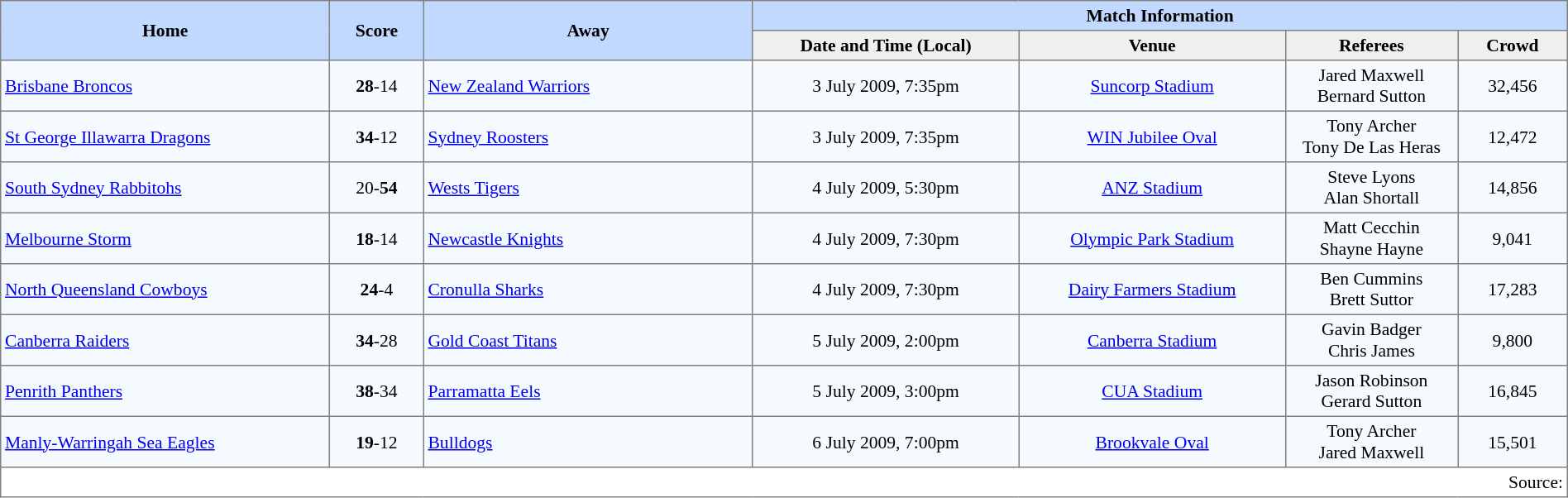<table border="1" cellpadding="3" cellspacing="0" style="border-collapse:collapse; font-size:90%; width:100%;">
<tr style="background:#c1d8ff;">
<th rowspan="2" style="width:21%;">Home</th>
<th rowspan="2" style="width:6%;">Score</th>
<th rowspan="2" style="width:21%;">Away</th>
<th colspan=6>Match Information</th>
</tr>
<tr style="background:#efefef;">
<th width=17%>Date and Time (Local)</th>
<th width=17%>Venue</th>
<th width=11%>Referees</th>
<th width=7%>Crowd</th>
</tr>
<tr style="text-align:center; background:#f5faff;">
<td align=left> <a href='#'>Brisbane Broncos</a></td>
<td><strong>28</strong>-14</td>
<td align=left> <a href='#'>New Zealand Warriors</a></td>
<td>3 July 2009, 7:35pm</td>
<td><a href='#'>Suncorp Stadium</a></td>
<td>Jared Maxwell<br>Bernard Sutton</td>
<td>32,456</td>
</tr>
<tr style="text-align:center; background:#f5faff;">
<td align=left> <a href='#'>St George Illawarra Dragons</a></td>
<td><strong>34</strong>-12</td>
<td align=left> <a href='#'>Sydney Roosters</a></td>
<td>3 July 2009, 7:35pm</td>
<td><a href='#'>WIN Jubilee Oval</a></td>
<td>Tony Archer<br>Tony De Las Heras</td>
<td>12,472</td>
</tr>
<tr style="text-align:center; background:#f5faff;">
<td align=left> <a href='#'>South Sydney Rabbitohs</a></td>
<td>20-<strong>54</strong></td>
<td align=left> <a href='#'>Wests Tigers</a></td>
<td>4 July 2009, 5:30pm</td>
<td><a href='#'>ANZ Stadium</a></td>
<td>Steve Lyons<br>Alan Shortall</td>
<td>14,856</td>
</tr>
<tr style="text-align:center; background:#f5faff;">
<td align=left> <a href='#'>Melbourne Storm</a></td>
<td><strong>18</strong>-14</td>
<td align=left> <a href='#'>Newcastle Knights</a></td>
<td>4 July 2009, 7:30pm</td>
<td><a href='#'>Olympic Park Stadium</a></td>
<td>Matt Cecchin<br>Shayne Hayne</td>
<td>9,041</td>
</tr>
<tr style="text-align:center; background:#f5faff;">
<td align=left> <a href='#'>North Queensland Cowboys</a></td>
<td><strong>24</strong>-4</td>
<td align=left> <a href='#'>Cronulla Sharks</a></td>
<td>4 July 2009, 7:30pm</td>
<td><a href='#'>Dairy Farmers Stadium</a></td>
<td>Ben Cummins<br>Brett Suttor</td>
<td>17,283</td>
</tr>
<tr style="text-align:center; background:#f5faff;">
<td align=left> <a href='#'>Canberra Raiders</a></td>
<td><strong>34</strong>-28</td>
<td align=left> <a href='#'>Gold Coast Titans</a></td>
<td>5 July 2009, 2:00pm</td>
<td><a href='#'>Canberra Stadium</a></td>
<td>Gavin Badger<br>Chris James</td>
<td>9,800</td>
</tr>
<tr style="text-align:center; background:#f5faff;">
<td align=left> <a href='#'>Penrith Panthers</a></td>
<td><strong>38</strong>-34</td>
<td align=left> <a href='#'>Parramatta Eels</a></td>
<td>5 July 2009, 3:00pm</td>
<td><a href='#'>CUA Stadium</a></td>
<td>Jason Robinson<br>Gerard Sutton</td>
<td>16,845</td>
</tr>
<tr style="text-align:center; background:#f5faff;">
<td align=left> <a href='#'>Manly-Warringah Sea Eagles</a></td>
<td><strong>19</strong>-12</td>
<td align=left> <a href='#'>Bulldogs</a></td>
<td>6 July 2009, 7:00pm</td>
<td><a href='#'>Brookvale Oval</a></td>
<td>Tony Archer<br>Jared Maxwell</td>
<td>15,501</td>
</tr>
<tr>
<td colspan="7" style="text-align:right;">Source: </td>
</tr>
</table>
